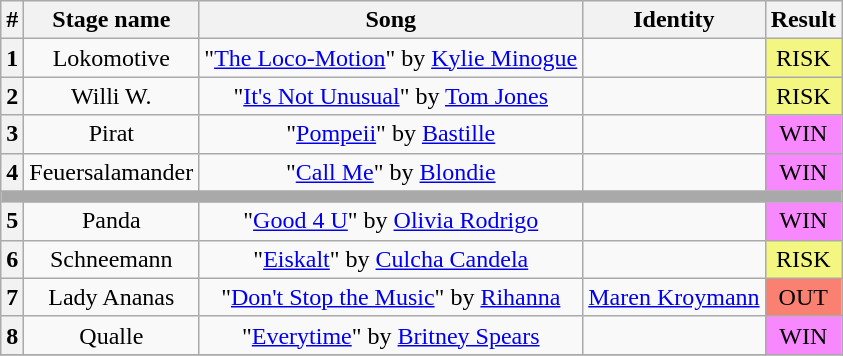<table class="wikitable plainrowheaders" style="text-align: center;">
<tr>
<th>#</th>
<th>Stage name</th>
<th>Song</th>
<th>Identity</th>
<th>Result</th>
</tr>
<tr>
<th>1</th>
<td>Lokomotive</td>
<td>"<a href='#'>The Loco-Motion</a>" by <a href='#'>Kylie Minogue</a></td>
<td></td>
<td bgcolor="F3F781">RISK</td>
</tr>
<tr>
<th>2</th>
<td>Willi W.</td>
<td>"<a href='#'>It's Not Unusual</a>" by <a href='#'>Tom Jones</a></td>
<td></td>
<td bgcolor="F3F781">RISK</td>
</tr>
<tr>
<th>3</th>
<td>Pirat</td>
<td>"<a href='#'>Pompeii</a>" by <a href='#'>Bastille</a></td>
<td></td>
<td bgcolor="F888FD">WIN</td>
</tr>
<tr>
<th>4</th>
<td>Feuersalamander</td>
<td>"<a href='#'>Call Me</a>" by <a href='#'>Blondie</a></td>
<td></td>
<td bgcolor="F888FD">WIN</td>
</tr>
<tr>
<td colspan="5" style="background:darkgray"></td>
</tr>
<tr>
<th>5</th>
<td>Panda</td>
<td>"<a href='#'>Good 4 U</a>" by <a href='#'>Olivia Rodrigo</a></td>
<td></td>
<td bgcolor="F888FD">WIN</td>
</tr>
<tr>
<th>6</th>
<td>Schneemann</td>
<td>"<a href='#'>Eiskalt</a>" by <a href='#'>Culcha Candela</a></td>
<td></td>
<td bgcolor="F3F781">RISK</td>
</tr>
<tr>
<th>7</th>
<td>Lady Ananas</td>
<td>"<a href='#'>Don't Stop the Music</a>" by <a href='#'>Rihanna</a></td>
<td><a href='#'>Maren Kroymann</a></td>
<td bgcolor=salmon>OUT</td>
</tr>
<tr>
<th>8</th>
<td>Qualle</td>
<td>"<a href='#'>Everytime</a>" by <a href='#'>Britney Spears</a></td>
<td></td>
<td bgcolor="F888FD">WIN</td>
</tr>
<tr>
</tr>
</table>
